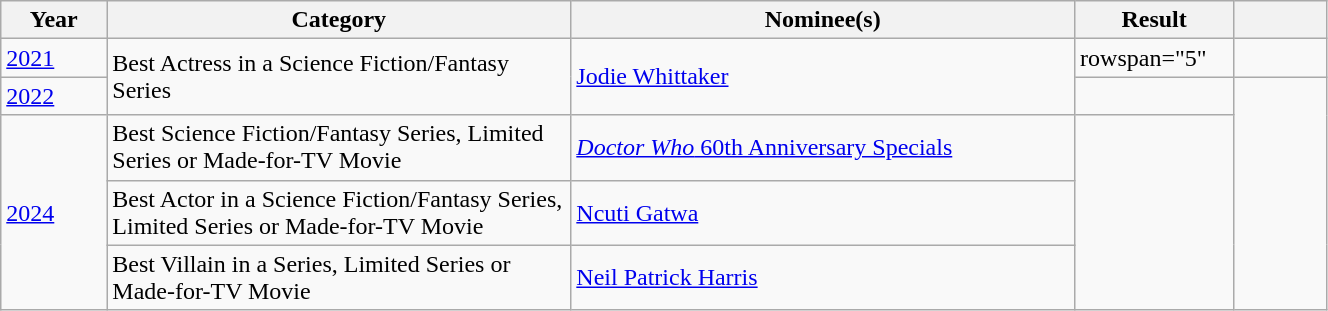<table class="wikitable" style="width:70%">
<tr>
<th style="width:8%">Year</th>
<th style="width:35%">Category</th>
<th style="width:38%">Nominee(s)</th>
<th style="width:12%">Result</th>
<th style="width:7%"></th>
</tr>
<tr>
<td><a href='#'>2021</a></td>
<td rowspan="2">Best Actress in a Science Fiction/Fantasy Series</td>
<td rowspan="2"><a href='#'>Jodie Whittaker</a></td>
<td>rowspan="5"</td>
<td></td>
</tr>
<tr>
<td><a href='#'>2022</a></td>
<td></td>
</tr>
<tr>
<td rowspan="3"><a href='#'>2024</a></td>
<td>Best Science Fiction/Fantasy Series, Limited Series or Made-for-TV Movie</td>
<td><a href='#'><em>Doctor Who</em> 60th Anniversary Specials</a></td>
<td rowspan="3"></td>
</tr>
<tr>
<td>Best Actor in a Science Fiction/Fantasy Series, Limited Series or Made-for-TV Movie</td>
<td><a href='#'>Ncuti Gatwa</a></td>
</tr>
<tr>
<td>Best Villain in a Series, Limited Series or Made-for-TV Movie</td>
<td><a href='#'>Neil Patrick Harris</a></td>
</tr>
</table>
